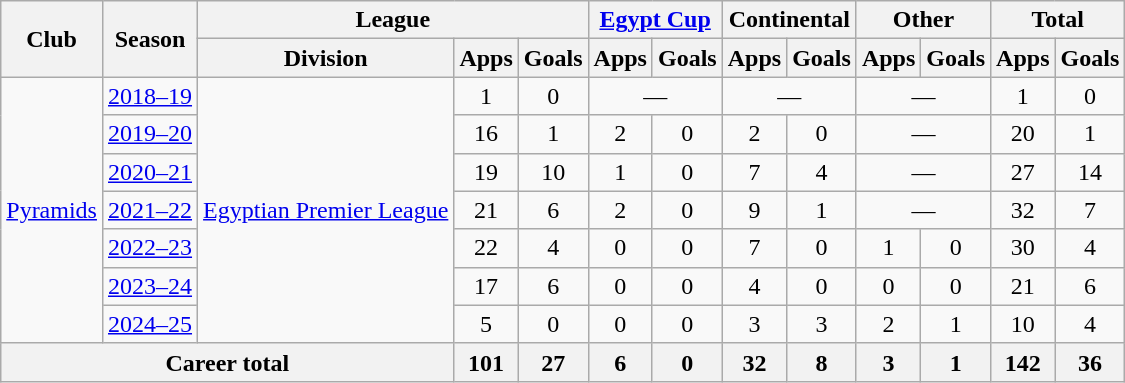<table class="wikitable" style="text-align: center;">
<tr>
<th rowspan="2">Club</th>
<th rowspan="2">Season</th>
<th colspan="3">League</th>
<th colspan="2"><a href='#'>Egypt Cup</a></th>
<th colspan="2">Continental</th>
<th colspan="2">Other</th>
<th colspan="2">Total</th>
</tr>
<tr>
<th>Division</th>
<th>Apps</th>
<th>Goals</th>
<th>Apps</th>
<th>Goals</th>
<th>Apps</th>
<th>Goals</th>
<th>Apps</th>
<th>Goals</th>
<th>Apps</th>
<th>Goals</th>
</tr>
<tr>
<td rowspan="7"><a href='#'>Pyramids</a></td>
<td><a href='#'>2018–19</a></td>
<td rowspan="7"><a href='#'>Egyptian Premier League</a></td>
<td>1</td>
<td>0</td>
<td colspan="2">—</td>
<td colspan="2">—</td>
<td colspan="2">—</td>
<td>1</td>
<td>0</td>
</tr>
<tr>
<td><a href='#'>2019–20</a></td>
<td>16</td>
<td>1</td>
<td>2</td>
<td>0</td>
<td>2</td>
<td>0</td>
<td colspan="2">—</td>
<td>20</td>
<td>1</td>
</tr>
<tr>
<td><a href='#'>2020–21</a></td>
<td>19</td>
<td>10</td>
<td>1</td>
<td>0</td>
<td>7</td>
<td>4</td>
<td colspan="2">—</td>
<td>27</td>
<td>14</td>
</tr>
<tr>
<td><a href='#'>2021–22</a></td>
<td>21</td>
<td>6</td>
<td>2</td>
<td>0</td>
<td>9</td>
<td>1</td>
<td colspan="2">—</td>
<td>32</td>
<td>7</td>
</tr>
<tr>
<td><a href='#'>2022–23</a></td>
<td>22</td>
<td>4</td>
<td>0</td>
<td>0</td>
<td>7</td>
<td>0</td>
<td>1</td>
<td>0</td>
<td>30</td>
<td>4</td>
</tr>
<tr>
<td><a href='#'>2023–24</a></td>
<td>17</td>
<td>6</td>
<td>0</td>
<td>0</td>
<td>4</td>
<td>0</td>
<td>0</td>
<td>0</td>
<td>21</td>
<td>6</td>
</tr>
<tr>
<td><a href='#'>2024–25</a></td>
<td>5</td>
<td>0</td>
<td>0</td>
<td>0</td>
<td>3</td>
<td>3</td>
<td>2</td>
<td>1</td>
<td>10</td>
<td>4</td>
</tr>
<tr>
<th colspan="3">Career total</th>
<th>101</th>
<th>27</th>
<th>6</th>
<th>0</th>
<th>32</th>
<th>8</th>
<th>3</th>
<th>1</th>
<th>142</th>
<th>36</th>
</tr>
</table>
